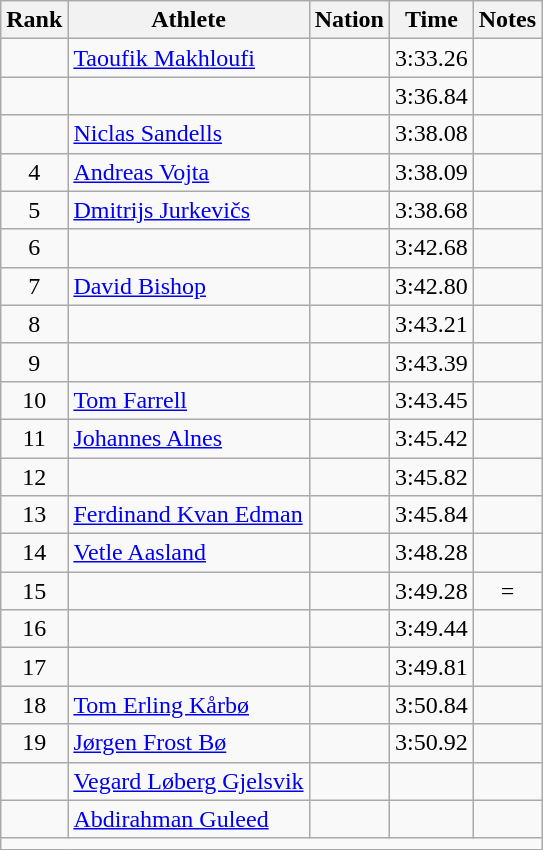<table class="wikitable mw-datatable sortable" style="text-align:center;">
<tr>
<th scope="col" style="width: 10px;">Rank</th>
<th scope="col">Athlete</th>
<th scope="col">Nation</th>
<th scope="col">Time</th>
<th scope="col">Notes</th>
</tr>
<tr>
<td></td>
<td align="left"><a href='#'>Taoufik Makhloufi</a></td>
<td align="left"></td>
<td>3:33.26</td>
<td></td>
</tr>
<tr>
<td></td>
<td align="left"></td>
<td align="left"></td>
<td>3:36.84</td>
<td></td>
</tr>
<tr>
<td></td>
<td align="left"><a href='#'>Niclas Sandells</a></td>
<td align="left"></td>
<td>3:38.08</td>
<td></td>
</tr>
<tr>
<td>4</td>
<td align="left"><a href='#'>Andreas Vojta</a></td>
<td align="left"></td>
<td>3:38.09</td>
<td></td>
</tr>
<tr>
<td>5</td>
<td align="left"><a href='#'>Dmitrijs Jurkevičs</a></td>
<td align="left"></td>
<td>3:38.68</td>
<td></td>
</tr>
<tr>
<td>6</td>
<td align="left"></td>
<td align="left"></td>
<td>3:42.68</td>
<td></td>
</tr>
<tr>
<td>7</td>
<td align="left"><a href='#'>David Bishop</a></td>
<td align="left"></td>
<td>3:42.80</td>
<td></td>
</tr>
<tr>
<td>8</td>
<td align="left"></td>
<td align="left"></td>
<td>3:43.21</td>
<td></td>
</tr>
<tr>
<td>9</td>
<td align="left"></td>
<td align="left"></td>
<td>3:43.39</td>
<td></td>
</tr>
<tr>
<td>10</td>
<td align="left"><a href='#'>Tom Farrell</a></td>
<td align="left"></td>
<td>3:43.45</td>
<td></td>
</tr>
<tr>
<td>11</td>
<td align="left"><a href='#'>Johannes Alnes</a></td>
<td align="left"></td>
<td>3:45.42</td>
<td></td>
</tr>
<tr>
<td>12</td>
<td align="left"></td>
<td align="left"></td>
<td>3:45.82</td>
<td></td>
</tr>
<tr>
<td>13</td>
<td align="left"><a href='#'>Ferdinand Kvan Edman</a></td>
<td align="left"></td>
<td>3:45.84</td>
<td></td>
</tr>
<tr>
<td>14</td>
<td align="left"><a href='#'>Vetle Aasland</a></td>
<td align="left"></td>
<td>3:48.28</td>
<td></td>
</tr>
<tr>
<td>15</td>
<td align="left"></td>
<td align="left"></td>
<td>3:49.28</td>
<td>=</td>
</tr>
<tr>
<td>16</td>
<td align="left"></td>
<td align="left"></td>
<td>3:49.44</td>
<td></td>
</tr>
<tr>
<td>17</td>
<td align="left"></td>
<td align="left"></td>
<td>3:49.81</td>
<td></td>
</tr>
<tr>
<td>18</td>
<td align="left"><a href='#'>Tom Erling Kårbø</a></td>
<td align="left"></td>
<td>3:50.84</td>
<td></td>
</tr>
<tr>
<td>19</td>
<td align="left"><a href='#'>Jørgen Frost Bø</a></td>
<td align="left"></td>
<td>3:50.92</td>
<td></td>
</tr>
<tr>
<td></td>
<td align="left"><a href='#'>Vegard Løberg Gjelsvik</a></td>
<td align="left"></td>
<td></td>
<td></td>
</tr>
<tr>
<td></td>
<td align="left"><a href='#'>Abdirahman Guleed</a></td>
<td align="left"></td>
<td></td>
<td></td>
</tr>
<tr class="sortbottom">
<td colspan="5"></td>
</tr>
</table>
